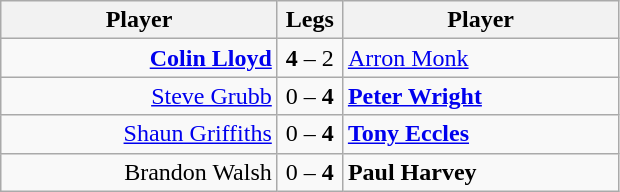<table class=wikitable style="text-align:center">
<tr>
<th width=177>Player</th>
<th width=36>Legs</th>
<th width=177>Player</th>
</tr>
<tr align=left>
<td align=right><strong><a href='#'>Colin Lloyd</a></strong> </td>
<td align=center><strong>4</strong> – 2</td>
<td> <a href='#'>Arron Monk</a></td>
</tr>
<tr align=left>
<td align=right><a href='#'>Steve Grubb</a> </td>
<td align=center>0 – <strong>4</strong></td>
<td> <strong><a href='#'>Peter Wright</a></strong></td>
</tr>
<tr align=left>
<td align=right><a href='#'>Shaun Griffiths</a> </td>
<td align=center>0 – <strong>4</strong></td>
<td> <strong><a href='#'>Tony Eccles</a></strong></td>
</tr>
<tr align=left>
<td align=right>Brandon Walsh </td>
<td align=center>0 – <strong>4</strong></td>
<td> <strong>Paul Harvey</strong></td>
</tr>
</table>
